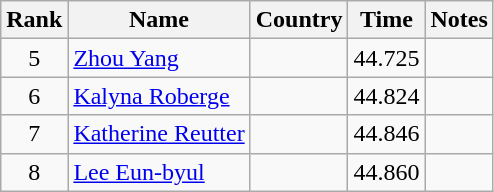<table class="wikitable sortable" style="text-align:center">
<tr>
<th>Rank</th>
<th>Name</th>
<th>Country</th>
<th>Time</th>
<th>Notes</th>
</tr>
<tr>
<td>5</td>
<td align=left><a href='#'>Zhou Yang</a></td>
<td align=left></td>
<td>44.725</td>
<td></td>
</tr>
<tr>
<td>6</td>
<td align=left><a href='#'>Kalyna Roberge</a></td>
<td align=left></td>
<td>44.824</td>
<td></td>
</tr>
<tr>
<td>7</td>
<td align=left><a href='#'>Katherine Reutter</a></td>
<td align=left></td>
<td>44.846</td>
<td></td>
</tr>
<tr>
<td>8</td>
<td align=left><a href='#'>Lee Eun-byul</a></td>
<td align=left></td>
<td>44.860</td>
<td></td>
</tr>
</table>
